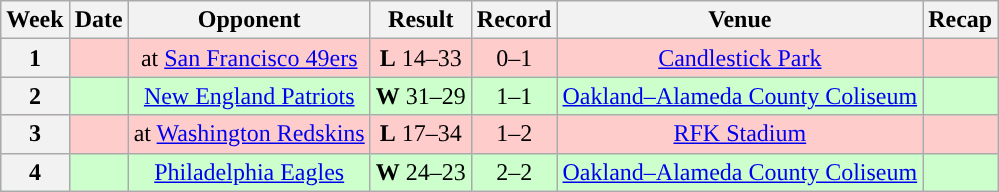<table class="wikitable" style="text-align:center">
<tr>
<th>Week</th>
<th>Date</th>
<th>Opponent</th>
<th>Result</th>
<th>Record</th>
<th>Venue</th>
<th>Recap</th>
</tr>
<tr style="background: #fcc;">
<th>1</th>
<td></td>
<td>at <a href='#'>San Francisco 49ers</a></td>
<td><strong>L</strong> 14–33</td>
<td>0–1</td>
<td><a href='#'>Candlestick Park</a></td>
<td></td>
</tr>
<tr style="background: #cfc;">
<th>2</th>
<td></td>
<td><a href='#'>New England Patriots</a></td>
<td><strong>W</strong> 31–29</td>
<td>1–1</td>
<td><a href='#'>Oakland–Alameda County Coliseum</a></td>
<td></td>
</tr>
<tr style="background: #fcc;">
<th>3</th>
<td></td>
<td>at <a href='#'>Washington Redskins</a></td>
<td><strong>L</strong> 17–34</td>
<td>1–2</td>
<td><a href='#'>RFK Stadium</a></td>
<td></td>
</tr>
<tr style="background: #cfc;">
<th>4</th>
<td></td>
<td><a href='#'>Philadelphia Eagles</a></td>
<td><strong>W</strong> 24–23</td>
<td>2–2</td>
<td><a href='#'>Oakland–Alameda County Coliseum</a></td>
<td></td>
</tr>
</table>
